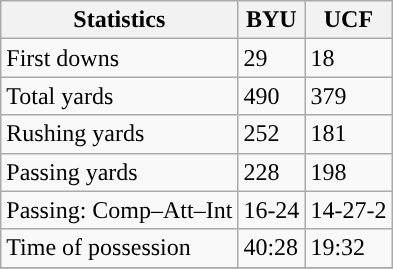<table class="wikitable" style="float: left;">
<tr>
<th>Statistics</th>
<th>BYU</th>
<th>UCF</th>
</tr>
<tr>
<td>First downs</td>
<td>29</td>
<td>18</td>
</tr>
<tr>
<td>Total yards</td>
<td>490</td>
<td>379</td>
</tr>
<tr>
<td>Rushing yards</td>
<td>252</td>
<td>181</td>
</tr>
<tr>
<td>Passing yards</td>
<td>228</td>
<td>198</td>
</tr>
<tr>
<td>Passing: Comp–Att–Int</td>
<td>16-24</td>
<td>14-27-2</td>
</tr>
<tr>
<td>Time of possession</td>
<td>40:28</td>
<td>19:32</td>
</tr>
<tr>
</tr>
</table>
